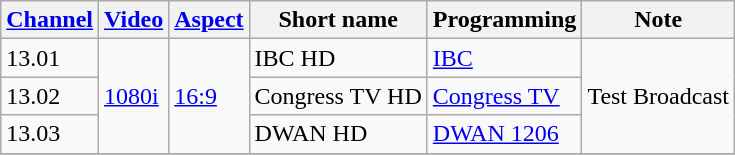<table class="wikitable">
<tr>
<th><a href='#'>Channel</a></th>
<th><a href='#'>Video</a></th>
<th><a href='#'>Aspect</a></th>
<th>Short name</th>
<th>Programming</th>
<th>Note</th>
</tr>
<tr>
<td>13.01</td>
<td rowspan="3"><a href='#'>1080i</a></td>
<td rowspan="3"><a href='#'>16:9</a></td>
<td>IBC HD</td>
<td><a href='#'>IBC</a> </td>
<td rowspan="3">Test Broadcast</td>
</tr>
<tr>
<td>13.02</td>
<td>Congress TV HD</td>
<td><a href='#'>Congress TV</a></td>
</tr>
<tr>
<td>13.03</td>
<td>DWAN HD</td>
<td><a href='#'>DWAN 1206</a></td>
</tr>
<tr>
</tr>
</table>
